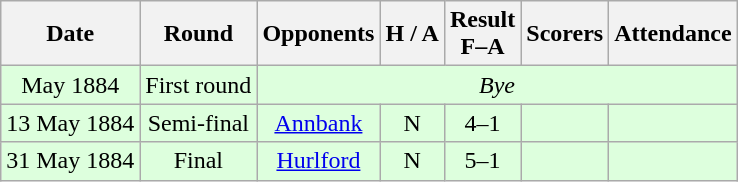<table class="wikitable" style="text-align:center">
<tr>
<th>Date</th>
<th>Round</th>
<th>Opponents</th>
<th>H / A</th>
<th>Result<br>F–A</th>
<th>Scorers</th>
<th>Attendance</th>
</tr>
<tr bgcolor=#ddffdd>
<td>May 1884</td>
<td>First round</td>
<td colspan="5"><em>Bye</em></td>
</tr>
<tr bgcolor=#ddffdd>
<td>13 May 1884</td>
<td>Semi-final</td>
<td><a href='#'>Annbank</a></td>
<td>N</td>
<td>4–1</td>
<td></td>
<td></td>
</tr>
<tr bgcolor=#ddffdd>
<td>31 May 1884</td>
<td>Final</td>
<td><a href='#'>Hurlford</a></td>
<td>N</td>
<td>5–1</td>
<td></td>
<td></td>
</tr>
</table>
